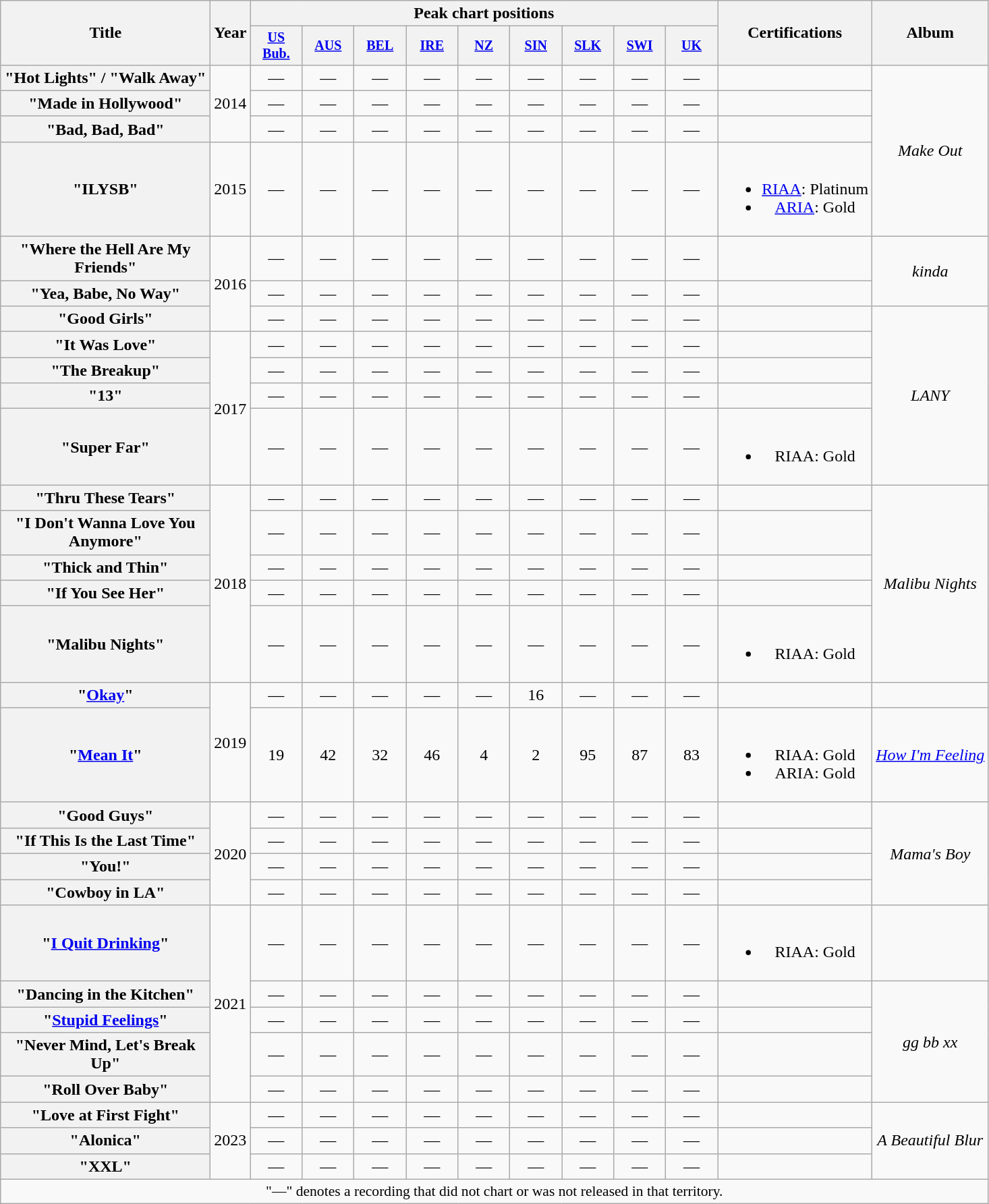<table class="wikitable plainrowheaders" style="text-align:center;">
<tr>
<th scope="col" rowspan="2" style="width:200px;">Title</th>
<th scope="col" rowspan="2">Year</th>
<th scope="col" colspan="9">Peak chart positions</th>
<th scope="col" rowspan="2">Certifications</th>
<th scope="col" rowspan="2">Album</th>
</tr>
<tr style="font-size:smaller;">
<th style="width:45px;"><a href='#'>US<br>Bub.</a><br></th>
<th style="width:45px;"><a href='#'>AUS</a><br></th>
<th style="width:45px;"><a href='#'>BEL</a><br></th>
<th style="width:45px;"><a href='#'>IRE</a><br></th>
<th style="width:45px;"><a href='#'>NZ</a><br></th>
<th style="width:45px;"><a href='#'>SIN</a><br></th>
<th style="width:45px;"><a href='#'>SLK</a><br></th>
<th style="width:45px;"><a href='#'>SWI</a><br></th>
<th style="width:45px;"><a href='#'>UK</a><br></th>
</tr>
<tr>
<th scope="row">"Hot Lights" / "Walk Away"</th>
<td rowspan="3">2014</td>
<td>—</td>
<td>—</td>
<td>—</td>
<td>—</td>
<td>—</td>
<td>—</td>
<td>—</td>
<td>—</td>
<td>—</td>
<td></td>
<td rowspan="4"><em>Make Out</em></td>
</tr>
<tr>
<th scope="row">"Made in Hollywood"</th>
<td>—</td>
<td>—</td>
<td>—</td>
<td>—</td>
<td>—</td>
<td>—</td>
<td>—</td>
<td>—</td>
<td>—</td>
<td></td>
</tr>
<tr>
<th scope="row">"Bad, Bad, Bad"</th>
<td>—</td>
<td>—</td>
<td>—</td>
<td>—</td>
<td>—</td>
<td>—</td>
<td>—</td>
<td>—</td>
<td>—</td>
<td></td>
</tr>
<tr>
<th scope="row">"ILYSB"</th>
<td>2015</td>
<td>—</td>
<td>—</td>
<td>—</td>
<td>—</td>
<td>—</td>
<td>—</td>
<td>—</td>
<td>—</td>
<td>—</td>
<td><br><ul><li><a href='#'>RIAA</a>: Platinum</li><li><a href='#'>ARIA</a>: Gold</li></ul></td>
</tr>
<tr>
<th scope="row">"Where the Hell Are My Friends"</th>
<td rowspan="3">2016</td>
<td>—</td>
<td>—</td>
<td>—</td>
<td>—</td>
<td>—</td>
<td>—</td>
<td>—</td>
<td>—</td>
<td>—</td>
<td></td>
<td rowspan="2"><em>kinda</em></td>
</tr>
<tr>
<th scope="row">"Yea, Babe, No Way"</th>
<td>—</td>
<td>—</td>
<td>—</td>
<td>—</td>
<td>—</td>
<td>—</td>
<td>—</td>
<td>—</td>
<td>—</td>
<td></td>
</tr>
<tr>
<th scope="row">"Good Girls"</th>
<td>—</td>
<td>—</td>
<td>—</td>
<td>—</td>
<td>—</td>
<td>—</td>
<td>—</td>
<td>—</td>
<td>—</td>
<td></td>
<td rowspan="5"><em>LANY</em></td>
</tr>
<tr>
<th scope="row">"It Was Love"</th>
<td rowspan="4">2017</td>
<td>—</td>
<td>—</td>
<td>—</td>
<td>—</td>
<td>—</td>
<td>—</td>
<td>—</td>
<td>—</td>
<td>—</td>
<td></td>
</tr>
<tr>
<th scope="row">"The Breakup"</th>
<td>—</td>
<td>—</td>
<td>—</td>
<td>—</td>
<td>—</td>
<td>—</td>
<td>—</td>
<td>—</td>
<td>—</td>
<td></td>
</tr>
<tr>
<th scope="row">"13"</th>
<td>—</td>
<td>—</td>
<td>—</td>
<td>—</td>
<td>—</td>
<td>—</td>
<td>—</td>
<td>—</td>
<td>—</td>
<td></td>
</tr>
<tr>
<th scope="row">"Super Far"</th>
<td>—</td>
<td>—</td>
<td>—</td>
<td>—</td>
<td>—</td>
<td>—</td>
<td>—</td>
<td>—</td>
<td>—</td>
<td><br><ul><li>RIAA: Gold</li></ul></td>
</tr>
<tr>
<th scope="row">"Thru These Tears"</th>
<td rowspan="5">2018</td>
<td>—</td>
<td>—</td>
<td>—</td>
<td>—</td>
<td>—</td>
<td>—</td>
<td>—</td>
<td>—</td>
<td>—</td>
<td></td>
<td rowspan="5"><em>Malibu Nights</em></td>
</tr>
<tr>
<th scope="row">"I Don't Wanna Love You Anymore"</th>
<td>—</td>
<td>—</td>
<td>—</td>
<td>—</td>
<td>—</td>
<td>—</td>
<td>—</td>
<td>—</td>
<td>—</td>
<td></td>
</tr>
<tr>
<th scope="row">"Thick and Thin"</th>
<td>—</td>
<td>—</td>
<td>—</td>
<td>—</td>
<td>—</td>
<td>—</td>
<td>—</td>
<td>—</td>
<td>—</td>
<td></td>
</tr>
<tr>
<th scope="row">"If You See Her"</th>
<td>—</td>
<td>—</td>
<td>—</td>
<td>—</td>
<td>—</td>
<td>—</td>
<td>—</td>
<td>—</td>
<td>—</td>
<td></td>
</tr>
<tr>
<th scope="row">"Malibu Nights"</th>
<td>—</td>
<td>—</td>
<td>—</td>
<td>—</td>
<td>—</td>
<td>—</td>
<td>—</td>
<td>—</td>
<td>—</td>
<td><br><ul><li>RIAA: Gold</li></ul></td>
</tr>
<tr>
<th scope="row">"<a href='#'>Okay</a>"<br></th>
<td rowspan="2">2019</td>
<td>—</td>
<td>—</td>
<td>—</td>
<td>—</td>
<td>—</td>
<td>16</td>
<td>—</td>
<td>—</td>
<td>—</td>
<td></td>
<td></td>
</tr>
<tr>
<th scope="row">"<a href='#'>Mean It</a>"<br></th>
<td>19</td>
<td>42</td>
<td>32</td>
<td>46</td>
<td>4</td>
<td>2</td>
<td>95</td>
<td>87</td>
<td>83</td>
<td><br><ul><li>RIAA: Gold</li><li>ARIA: Gold</li></ul></td>
<td><em><a href='#'>How I'm Feeling</a></em></td>
</tr>
<tr>
<th scope="row">"Good Guys"</th>
<td rowspan="4">2020</td>
<td>—</td>
<td>—</td>
<td>—</td>
<td>—</td>
<td>—</td>
<td>—</td>
<td>—</td>
<td>—</td>
<td>—</td>
<td></td>
<td rowspan="4"><em>Mama's Boy</em></td>
</tr>
<tr>
<th scope="row">"If This Is the Last Time"</th>
<td>—</td>
<td>—</td>
<td>—</td>
<td>—</td>
<td>—</td>
<td>—</td>
<td>—</td>
<td>—</td>
<td>—</td>
<td></td>
</tr>
<tr>
<th scope="row">"You!"</th>
<td>—</td>
<td>—</td>
<td>—</td>
<td>—</td>
<td>—</td>
<td>—</td>
<td>—</td>
<td>—</td>
<td>—</td>
<td></td>
</tr>
<tr>
<th scope="row">"Cowboy in LA"</th>
<td>—</td>
<td>—</td>
<td>—</td>
<td>—</td>
<td>—</td>
<td>—</td>
<td>—</td>
<td>—</td>
<td>—</td>
<td></td>
</tr>
<tr>
<th scope="row">"<a href='#'>I Quit Drinking</a>"<br></th>
<td rowspan="5">2021</td>
<td>—</td>
<td>—</td>
<td>—</td>
<td>—</td>
<td>—</td>
<td>—</td>
<td>—</td>
<td>—</td>
<td>—</td>
<td><br><ul><li>RIAA: Gold</li></ul></td>
<td></td>
</tr>
<tr>
<th scope="row">"Dancing in the Kitchen"</th>
<td>—</td>
<td>—</td>
<td>—</td>
<td>—</td>
<td>—</td>
<td>—</td>
<td>—</td>
<td>—</td>
<td>—</td>
<td></td>
<td rowspan="4"><em>gg bb xx</em></td>
</tr>
<tr>
<th scope="row">"<a href='#'>Stupid Feelings</a>"<br></th>
<td>—</td>
<td>—</td>
<td>—</td>
<td>—</td>
<td>—</td>
<td>—</td>
<td>—</td>
<td>—</td>
<td>—</td>
<td></td>
</tr>
<tr>
<th scope="row">"Never Mind, Let's Break Up"</th>
<td>—</td>
<td>—</td>
<td>—</td>
<td>—</td>
<td>—</td>
<td>—</td>
<td>—</td>
<td>—</td>
<td>—</td>
<td></td>
</tr>
<tr>
<th scope="row">"Roll Over Baby"</th>
<td>—</td>
<td>—</td>
<td>—</td>
<td>—</td>
<td>—</td>
<td>—</td>
<td>—</td>
<td>—</td>
<td>—</td>
<td></td>
</tr>
<tr>
<th scope="row">"Love at First Fight"</th>
<td rowspan="3">2023</td>
<td>—</td>
<td>—</td>
<td>—</td>
<td>—</td>
<td>—</td>
<td>—</td>
<td>—</td>
<td>—</td>
<td>—</td>
<td></td>
<td rowspan="3"><em>A Beautiful Blur</em></td>
</tr>
<tr>
<th scope="row">"Alonica"</th>
<td>—</td>
<td>—</td>
<td>—</td>
<td>—</td>
<td>—</td>
<td>—</td>
<td>—</td>
<td>—</td>
<td>—</td>
<td></td>
</tr>
<tr>
<th scope="row">"XXL"</th>
<td>—</td>
<td>—</td>
<td>—</td>
<td>—</td>
<td>—</td>
<td>—</td>
<td>—</td>
<td>—</td>
<td>—</td>
<td></td>
</tr>
<tr>
<td colspan="14" style="font-size:90%">"—" denotes a recording that did not chart or was not released in that territory.</td>
</tr>
</table>
